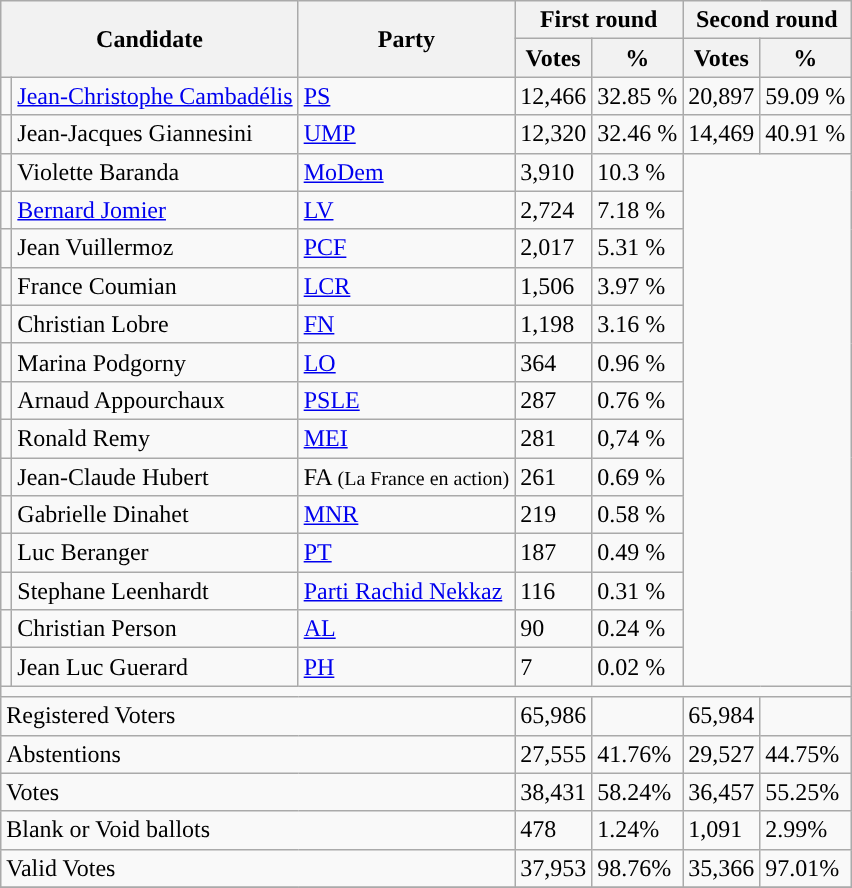<table class="wikitable">
<tr>
<th colspan="2" rowspan="2">Candidate</th>
<th rowspan="2">Party</th>
<th colspan="2">First round</th>
<th colspan="2">Second round</th>
</tr>
<tr>
<th>Votes</th>
<th>%</th>
<th>Votes</th>
<th>%</th>
</tr>
<tr>
<td style="background-color:"></td>
<td><a href='#'>Jean-Christophe Cambadélis</a></td>
<td><a href='#'>PS</a></td>
<td>12,466</td>
<td>32.85 %</td>
<td>20,897</td>
<td>59.09 %</td>
</tr>
<tr>
<td style="background-color:"></td>
<td>Jean-Jacques Giannesini</td>
<td><a href='#'>UMP</a></td>
<td>12,320</td>
<td>32.46 %</td>
<td>14,469</td>
<td>40.91 %</td>
</tr>
<tr>
<td style="background-color:"></td>
<td>Violette Baranda</td>
<td><a href='#'>MoDem</a></td>
<td>3,910</td>
<td>10.3 %</td>
</tr>
<tr>
<td style="background-color:"></td>
<td><a href='#'>Bernard Jomier</a></td>
<td><a href='#'>LV</a></td>
<td>2,724</td>
<td>7.18 %</td>
</tr>
<tr>
<td style="background-color:"></td>
<td>Jean Vuillermoz</td>
<td><a href='#'>PCF</a></td>
<td>2,017</td>
<td>5.31 %</td>
</tr>
<tr>
<td style="background-color:"></td>
<td>France Coumian</td>
<td><a href='#'>LCR</a></td>
<td>1,506</td>
<td>3.97 %</td>
</tr>
<tr>
<td style="background-color:"></td>
<td>Christian Lobre</td>
<td><a href='#'>FN</a></td>
<td>1,198</td>
<td>3.16 %</td>
</tr>
<tr>
<td style="background-color:"></td>
<td>Marina Podgorny</td>
<td><a href='#'>LO</a></td>
<td>364</td>
<td>0.96 %</td>
</tr>
<tr>
<td style="background-color:"></td>
<td>Arnaud Appourchaux</td>
<td><a href='#'>PSLE</a></td>
<td>287</td>
<td>0.76 %</td>
</tr>
<tr>
<td style="background-color:"></td>
<td>Ronald Remy</td>
<td><a href='#'>MEI</a></td>
<td>281</td>
<td>0,74 %</td>
</tr>
<tr>
<td></td>
<td>Jean-Claude Hubert</td>
<td>FA<small> (La France en action)</small></td>
<td>261</td>
<td>0.69 %</td>
</tr>
<tr>
<td style="background-color:"></td>
<td>Gabrielle Dinahet</td>
<td><a href='#'>MNR</a></td>
<td>219</td>
<td>0.58 %</td>
</tr>
<tr>
<td style="background-color:"></td>
<td>Luc Beranger</td>
<td><a href='#'>PT</a></td>
<td>187</td>
<td>0.49 %</td>
</tr>
<tr>
<td></td>
<td>Stephane Leenhardt</td>
<td><a href='#'>Parti Rachid Nekkaz</a></td>
<td>116</td>
<td>0.31 %</td>
</tr>
<tr>
<td style="background-color:"></td>
<td>Christian Person</td>
<td><a href='#'>AL</a></td>
<td>90</td>
<td>0.24 %</td>
</tr>
<tr>
<td style="background-color:"></td>
<td>Jean Luc Guerard</td>
<td><a href='#'>PH</a></td>
<td>7</td>
<td>0.02 %</td>
</tr>
<tr>
<td colspan="7"></td>
</tr>
<tr>
<td colspan="3">Registered Voters</td>
<td>65,986</td>
<td></td>
<td>65,984</td>
<td></td>
</tr>
<tr>
<td colspan="3">Abstentions</td>
<td>27,555</td>
<td>41.76%</td>
<td>29,527</td>
<td>44.75%</td>
</tr>
<tr>
<td colspan="3">Votes</td>
<td>38,431</td>
<td>58.24%</td>
<td>36,457</td>
<td>55.25%</td>
</tr>
<tr>
<td colspan="3">Blank or Void ballots</td>
<td>478</td>
<td>1.24%</td>
<td>1,091</td>
<td>2.99%</td>
</tr>
<tr>
<td colspan="3">Valid Votes</td>
<td>37,953</td>
<td>98.76%</td>
<td>35,366</td>
<td>97.01%</td>
</tr>
<tr>
</tr>
</table>
